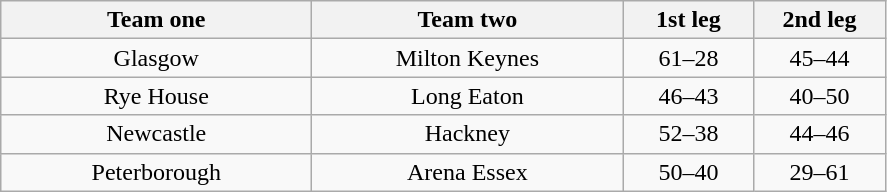<table class="wikitable" style="text-align: center">
<tr>
<th width=200>Team one</th>
<th width=200>Team two</th>
<th width=80>1st leg</th>
<th width=80>2nd leg</th>
</tr>
<tr>
<td>Glasgow</td>
<td>Milton Keynes</td>
<td>61–28</td>
<td>45–44</td>
</tr>
<tr>
<td>Rye House</td>
<td>Long Eaton</td>
<td>46–43</td>
<td>40–50</td>
</tr>
<tr>
<td>Newcastle</td>
<td>Hackney</td>
<td>52–38</td>
<td>44–46</td>
</tr>
<tr>
<td>Peterborough</td>
<td>Arena Essex</td>
<td>50–40</td>
<td>29–61</td>
</tr>
</table>
